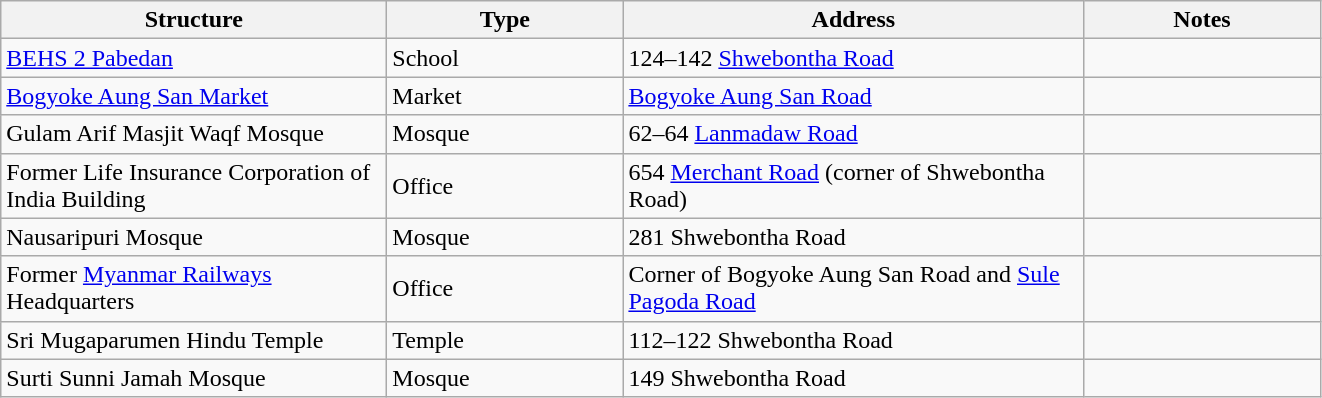<table class="wikitable" border="1">
<tr>
<th width="250">Structure</th>
<th width="150">Type</th>
<th width="300">Address</th>
<th width="150">Notes</th>
</tr>
<tr>
<td><a href='#'>BEHS 2 Pabedan</a></td>
<td>School</td>
<td>124–142 <a href='#'>Shwebontha Road</a></td>
<td></td>
</tr>
<tr>
<td><a href='#'>Bogyoke Aung San Market</a></td>
<td>Market</td>
<td><a href='#'>Bogyoke Aung San Road</a></td>
<td></td>
</tr>
<tr>
<td>Gulam Arif Masjit Waqf Mosque</td>
<td>Mosque</td>
<td>62–64 <a href='#'>Lanmadaw Road</a></td>
<td></td>
</tr>
<tr>
<td>Former Life Insurance Corporation of India Building</td>
<td>Office</td>
<td>654 <a href='#'>Merchant Road</a> (corner of  Shwebontha Road)</td>
<td></td>
</tr>
<tr>
<td>Nausaripuri Mosque</td>
<td>Mosque</td>
<td>281 Shwebontha Road</td>
<td></td>
</tr>
<tr>
<td>Former <a href='#'>Myanmar Railways</a> Headquarters</td>
<td>Office</td>
<td>Corner of Bogyoke Aung San Road and <a href='#'>Sule Pagoda Road</a></td>
<td></td>
</tr>
<tr>
<td>Sri Mugaparumen Hindu Temple</td>
<td>Temple</td>
<td>112–122 Shwebontha Road</td>
<td></td>
</tr>
<tr>
<td>Surti Sunni Jamah Mosque</td>
<td>Mosque</td>
<td>149 Shwebontha Road</td>
<td></td>
</tr>
</table>
